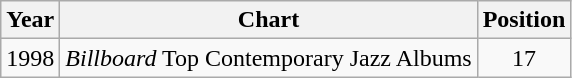<table class="wikitable">
<tr>
<th>Year</th>
<th>Chart</th>
<th>Position</th>
</tr>
<tr>
<td>1998</td>
<td><em>Billboard</em> Top Contemporary Jazz Albums</td>
<td align="center">17</td>
</tr>
</table>
